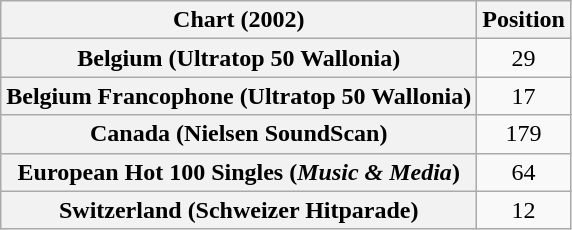<table class="wikitable sortable plainrowheaders" style="text-align:center">
<tr>
<th scope="col">Chart (2002)</th>
<th scope="col">Position</th>
</tr>
<tr>
<th scope="row">Belgium (Ultratop 50 Wallonia)</th>
<td>29</td>
</tr>
<tr>
<th scope="row">Belgium Francophone (Ultratop 50 Wallonia)</th>
<td>17</td>
</tr>
<tr>
<th scope="row">Canada (Nielsen SoundScan)</th>
<td>179</td>
</tr>
<tr>
<th scope="row">European Hot 100 Singles (<em>Music & Media</em>)</th>
<td>64</td>
</tr>
<tr>
<th scope="row">Switzerland (Schweizer Hitparade)</th>
<td>12</td>
</tr>
</table>
